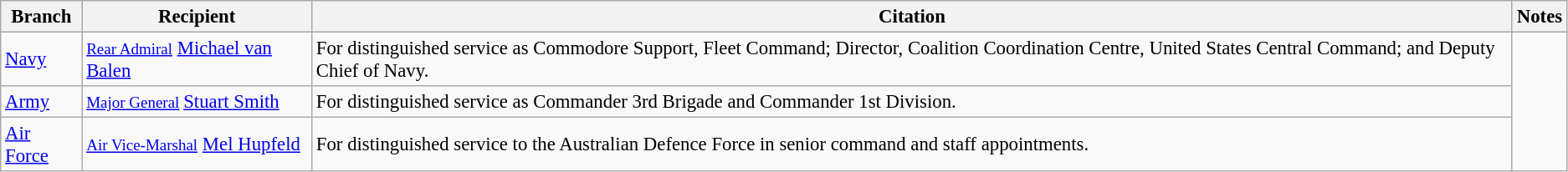<table class="wikitable" style="font-size:95%;">
<tr>
<th>Branch</th>
<th>Recipient</th>
<th>Citation</th>
<th>Notes</th>
</tr>
<tr>
<td><a href='#'>Navy</a></td>
<td><small><a href='#'>Rear Admiral</a></small> <a href='#'>Michael van Balen</a>  </td>
<td>For distinguished service as Commodore Support, Fleet Command; Director, Coalition Coordination Centre, United States Central Command; and Deputy Chief of Navy.</td>
<td rowspan=3></td>
</tr>
<tr>
<td><a href='#'>Army</a></td>
<td><small><a href='#'>Major General</a> </small> <a href='#'>Stuart Smith</a> </td>
<td>For distinguished service as Commander 3rd Brigade and Commander 1st Division.</td>
</tr>
<tr>
<td><a href='#'>Air Force</a></td>
<td><small><a href='#'>Air Vice-Marshal</a></small> <a href='#'>Mel Hupfeld</a> </td>
<td>For distinguished service to the Australian Defence Force in senior command and staff appointments.</td>
</tr>
</table>
